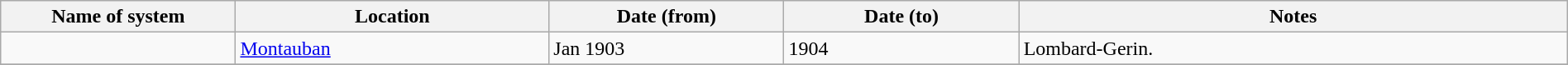<table class="wikitable" width=100%>
<tr>
<th width=15%>Name of system</th>
<th width=20%>Location</th>
<th width=15%>Date (from)</th>
<th width=15%>Date (to)</th>
<th width=35%>Notes</th>
</tr>
<tr>
<td> </td>
<td><a href='#'>Montauban</a></td>
<td>Jan 1903</td>
<td>1904</td>
<td>Lombard-Gerin. </td>
</tr>
<tr>
</tr>
</table>
